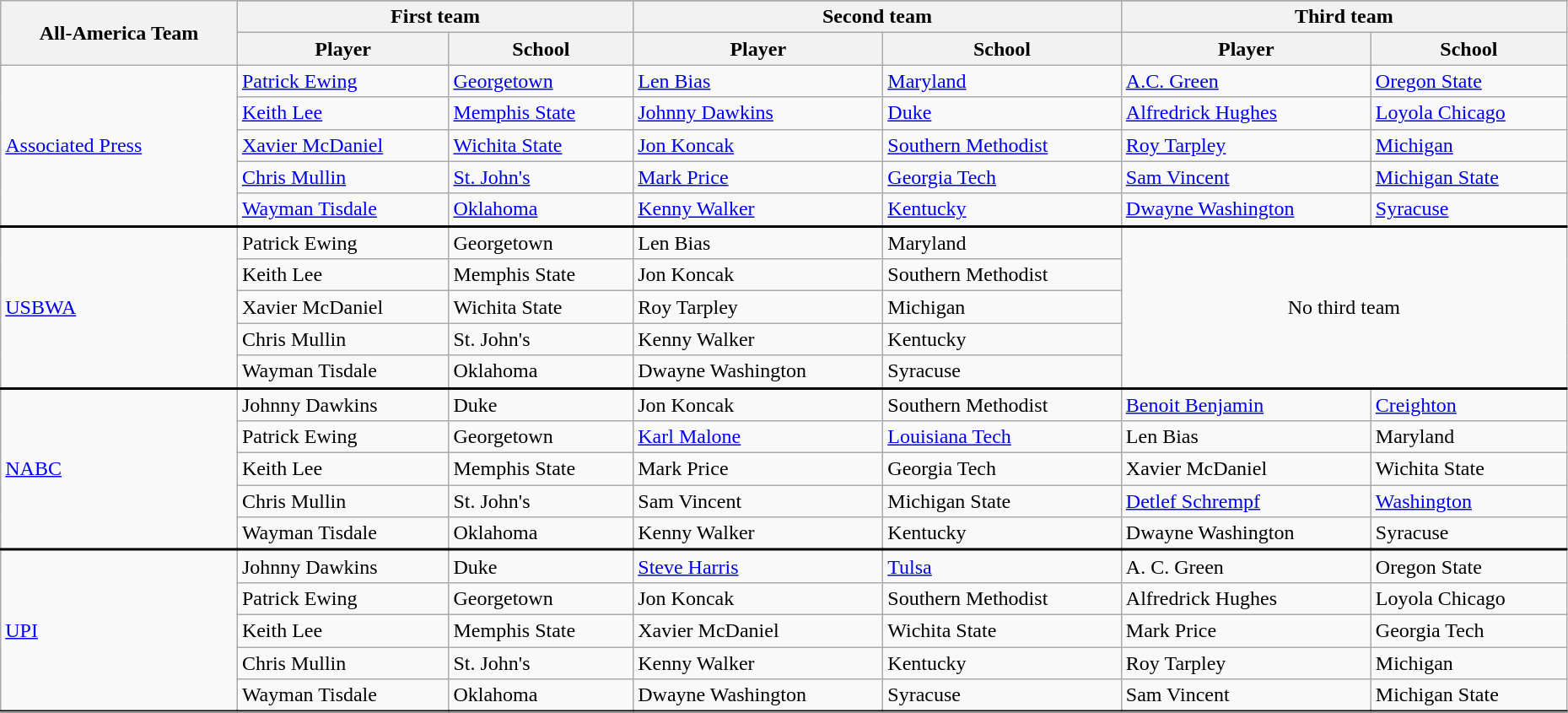<table class="wikitable" style="width:98%;">
<tr>
<th rowspan=3>All-America Team</th>
</tr>
<tr>
<th colspan=2>First team</th>
<th colspan=2>Second team</th>
<th colspan=2>Third team</th>
</tr>
<tr>
<th>Player</th>
<th>School</th>
<th>Player</th>
<th>School</th>
<th>Player</th>
<th>School</th>
</tr>
<tr>
<td rowspan=5><a href='#'>Associated Press</a></td>
<td><a href='#'>Patrick Ewing</a></td>
<td><a href='#'>Georgetown</a></td>
<td><a href='#'>Len Bias</a></td>
<td><a href='#'>Maryland</a></td>
<td><a href='#'>A.C. Green</a></td>
<td><a href='#'>Oregon State</a></td>
</tr>
<tr>
<td><a href='#'>Keith Lee</a></td>
<td><a href='#'>Memphis State</a></td>
<td><a href='#'>Johnny Dawkins</a></td>
<td><a href='#'>Duke</a></td>
<td><a href='#'>Alfredrick Hughes</a></td>
<td><a href='#'>Loyola Chicago</a></td>
</tr>
<tr>
<td><a href='#'>Xavier McDaniel</a></td>
<td><a href='#'>Wichita State</a></td>
<td><a href='#'>Jon Koncak</a></td>
<td><a href='#'>Southern Methodist</a></td>
<td><a href='#'>Roy Tarpley</a></td>
<td><a href='#'>Michigan</a></td>
</tr>
<tr>
<td><a href='#'>Chris Mullin</a></td>
<td><a href='#'>St. John's</a></td>
<td><a href='#'>Mark Price</a></td>
<td><a href='#'>Georgia Tech</a></td>
<td><a href='#'>Sam Vincent</a></td>
<td><a href='#'>Michigan State</a></td>
</tr>
<tr>
<td><a href='#'>Wayman Tisdale</a></td>
<td><a href='#'>Oklahoma</a></td>
<td><a href='#'>Kenny Walker</a></td>
<td><a href='#'>Kentucky</a></td>
<td><a href='#'>Dwayne Washington</a></td>
<td><a href='#'>Syracuse</a></td>
</tr>
<tr style = "border-top:2px solid black;">
<td rowspan=5><a href='#'>USBWA</a></td>
<td>Patrick Ewing</td>
<td>Georgetown</td>
<td>Len Bias</td>
<td>Maryland</td>
<td rowspan=5 colspan=3 align=center>No third team</td>
</tr>
<tr>
<td>Keith Lee</td>
<td>Memphis State</td>
<td>Jon Koncak</td>
<td>Southern Methodist</td>
</tr>
<tr>
<td>Xavier McDaniel</td>
<td>Wichita State</td>
<td>Roy Tarpley</td>
<td>Michigan</td>
</tr>
<tr>
<td>Chris Mullin</td>
<td>St. John's</td>
<td>Kenny Walker</td>
<td>Kentucky</td>
</tr>
<tr>
<td>Wayman Tisdale</td>
<td>Oklahoma</td>
<td>Dwayne Washington</td>
<td>Syracuse</td>
</tr>
<tr style = "border-top:2px solid black;">
<td rowspan=5><a href='#'>NABC</a></td>
<td>Johnny Dawkins</td>
<td>Duke</td>
<td>Jon Koncak</td>
<td>Southern Methodist</td>
<td><a href='#'>Benoit Benjamin</a></td>
<td><a href='#'>Creighton</a></td>
</tr>
<tr>
<td>Patrick Ewing</td>
<td>Georgetown</td>
<td><a href='#'>Karl Malone</a></td>
<td><a href='#'>Louisiana Tech</a></td>
<td>Len Bias</td>
<td>Maryland</td>
</tr>
<tr>
<td>Keith Lee</td>
<td>Memphis State</td>
<td>Mark Price</td>
<td>Georgia Tech</td>
<td>Xavier McDaniel</td>
<td>Wichita State</td>
</tr>
<tr>
<td>Chris Mullin</td>
<td>St. John's</td>
<td>Sam Vincent</td>
<td>Michigan State</td>
<td><a href='#'>Detlef Schrempf</a></td>
<td><a href='#'>Washington</a></td>
</tr>
<tr>
<td>Wayman Tisdale</td>
<td>Oklahoma</td>
<td>Kenny Walker</td>
<td>Kentucky</td>
<td>Dwayne Washington</td>
<td>Syracuse</td>
</tr>
<tr style = "border-top:2px solid black;">
<td rowspan=5><a href='#'>UPI</a></td>
<td>Johnny Dawkins</td>
<td>Duke</td>
<td><a href='#'>Steve Harris</a></td>
<td><a href='#'>Tulsa</a></td>
<td>A. C. Green</td>
<td>Oregon State</td>
</tr>
<tr>
<td>Patrick Ewing</td>
<td>Georgetown</td>
<td>Jon Koncak</td>
<td>Southern Methodist</td>
<td>Alfredrick Hughes</td>
<td>Loyola Chicago</td>
</tr>
<tr>
<td>Keith Lee</td>
<td>Memphis State</td>
<td>Xavier McDaniel</td>
<td>Wichita State</td>
<td>Mark Price</td>
<td>Georgia Tech</td>
</tr>
<tr>
<td>Chris Mullin</td>
<td>St. John's</td>
<td>Kenny Walker</td>
<td>Kentucky</td>
<td>Roy Tarpley</td>
<td>Michigan</td>
</tr>
<tr>
<td>Wayman Tisdale</td>
<td>Oklahoma</td>
<td>Dwayne Washington</td>
<td>Syracuse</td>
<td>Sam Vincent</td>
<td>Michigan State</td>
</tr>
<tr style = "border-top:2px solid black;">
</tr>
</table>
